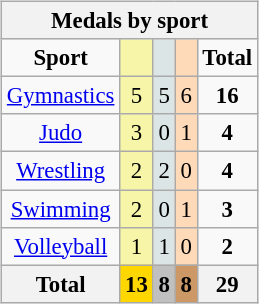<table class=wikitable style="font-size:95%; float:right">
<tr bgcolor=efefef>
<th colspan=7><strong>Medals by sport</strong></th>
</tr>
<tr align=center>
<td><strong>Sport</strong></td>
<td bgcolor=f7f6a8></td>
<td bgcolor=dce5e5></td>
<td bgcolor=ffdab9></td>
<td><strong>Total</strong></td>
</tr>
<tr align=center>
<td><a href='#'>Gymnastics</a></td>
<td style="background:#F7F6A8;">5</td>
<td style="background:#DCE5E5;">5</td>
<td style="background:#FFDAB9;">6</td>
<td><strong>16</strong></td>
</tr>
<tr align=center>
<td><a href='#'>Judo</a></td>
<td style="background:#F7F6A8;">3</td>
<td style="background:#DCE5E5;">0</td>
<td style="background:#FFDAB9;">1</td>
<td><strong>4</strong></td>
</tr>
<tr align=center>
<td><a href='#'>Wrestling</a></td>
<td style="background:#F7F6A8;">2</td>
<td style="background:#DCE5E5;">2</td>
<td style="background:#FFDAB9;">0</td>
<td><strong>4</strong></td>
</tr>
<tr align=center>
<td><a href='#'>Swimming</a></td>
<td style="background:#F7F6A8;">2</td>
<td style="background:#DCE5E5;">0</td>
<td style="background:#FFDAB9;">1</td>
<td><strong>3</strong></td>
</tr>
<tr align=center>
<td><a href='#'>Volleyball</a></td>
<td style="background:#F7F6A8;">1</td>
<td style="background:#DCE5E5;">1</td>
<td style="background:#FFDAB9;">0</td>
<td><strong>2</strong></td>
</tr>
<tr align=center>
<th>Total</th>
<th style="background:gold">13</th>
<th style="background:silver">8</th>
<th style="background:#c96">8</th>
<th>29</th>
</tr>
</table>
